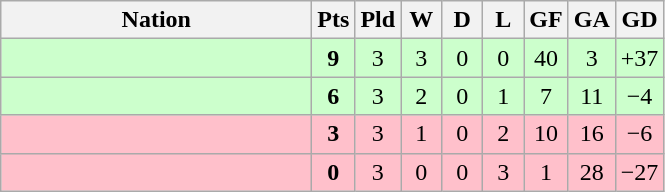<table class="wikitable" style="text-align: center;">
<tr>
<th width=200>Nation</th>
<th width=20>Pts</th>
<th width=20>Pld</th>
<th width=20>W</th>
<th width=20>D</th>
<th width=20>L</th>
<th width=20>GF</th>
<th width=20>GA</th>
<th width=20>GD</th>
</tr>
<tr style="background:#cfc;">
<td style="text-align:left"></td>
<td><strong>9</strong></td>
<td>3</td>
<td>3</td>
<td>0</td>
<td>0</td>
<td>40</td>
<td>3</td>
<td>+37</td>
</tr>
<tr style="background:#cfc;">
<td style="text-align:left"></td>
<td><strong>6</strong></td>
<td>3</td>
<td>2</td>
<td>0</td>
<td>1</td>
<td>7</td>
<td>11</td>
<td>−4</td>
</tr>
<tr style="background:pink;">
<td style="text-align:left"></td>
<td><strong>3</strong></td>
<td>3</td>
<td>1</td>
<td>0</td>
<td>2</td>
<td>10</td>
<td>16</td>
<td>−6</td>
</tr>
<tr style="background:pink;">
<td style="text-align:left"></td>
<td><strong>0</strong></td>
<td>3</td>
<td>0</td>
<td>0</td>
<td>3</td>
<td>1</td>
<td>28</td>
<td>−27</td>
</tr>
</table>
